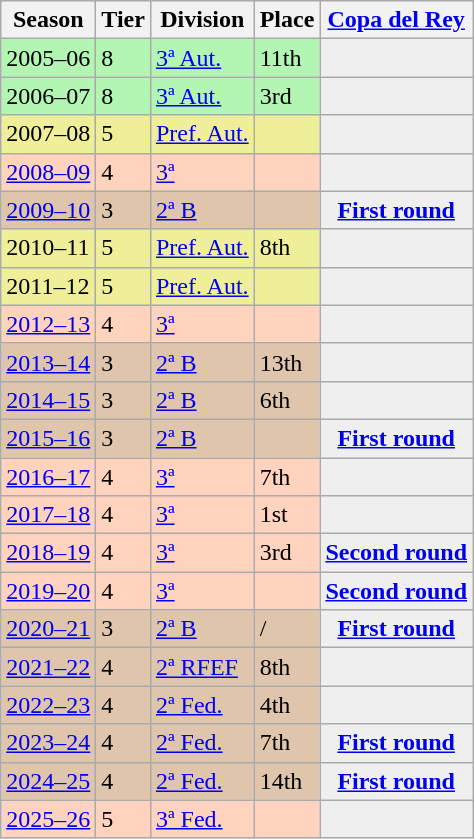<table class="wikitable">
<tr style="background:#f0f6fa;">
<th>Season</th>
<th>Tier</th>
<th>Division</th>
<th>Place</th>
<th><a href='#'>Copa del Rey</a></th>
</tr>
<tr>
<td style="background:#B3F5B3;">2005–06</td>
<td style="background:#B3F5B3;">8</td>
<td style="background:#B3F5B3;"><a href='#'>3ª Aut.</a></td>
<td style="background:#B3F5B3;">11th</td>
<th style="background:#efefef;"></th>
</tr>
<tr>
<td style="background:#B3F5B3;">2006–07</td>
<td style="background:#B3F5B3;">8</td>
<td style="background:#B3F5B3;"><a href='#'>3ª Aut.</a></td>
<td style="background:#B3F5B3;">3rd</td>
<th style="background:#efefef;"></th>
</tr>
<tr>
<td style="background:#EFEF99;">2007–08</td>
<td style="background:#EFEF99;">5</td>
<td style="background:#EFEF99;"><a href='#'>Pref. Aut.</a></td>
<td style="background:#EFEF99;"></td>
<th style="background:#efefef;"></th>
</tr>
<tr>
<td style="background:#FFD3BD;"><a href='#'>2008–09</a></td>
<td style="background:#FFD3BD;">4</td>
<td style="background:#FFD3BD;"><a href='#'>3ª</a></td>
<td style="background:#FFD3BD;"></td>
<td style="background:#efefef;"></td>
</tr>
<tr>
<td style="background:#DEC5AB;"><a href='#'>2009–10</a></td>
<td style="background:#DEC5AB;">3</td>
<td style="background:#DEC5AB;"><a href='#'>2ª B</a></td>
<td style="background:#DEC5AB;"></td>
<th style="background:#efefef;"><a href='#'>First round</a></th>
</tr>
<tr>
<td style="background:#EFEF99;">2010–11</td>
<td style="background:#EFEF99;">5</td>
<td style="background:#EFEF99;"><a href='#'>Pref. Aut.</a></td>
<td style="background:#EFEF99;">8th</td>
<th style="background:#efefef;"></th>
</tr>
<tr>
<td style="background:#EFEF99;">2011–12</td>
<td style="background:#EFEF99;">5</td>
<td style="background:#EFEF99;"><a href='#'>Pref. Aut.</a></td>
<td style="background:#EFEF99;"></td>
<th style="background:#efefef;"></th>
</tr>
<tr>
<td style="background:#FFD3BD;"><a href='#'>2012–13</a></td>
<td style="background:#FFD3BD;">4</td>
<td style="background:#FFD3BD;"><a href='#'>3ª</a></td>
<td style="background:#FFD3BD;"></td>
<td style="background:#efefef;"></td>
</tr>
<tr>
<td style="background:#DEC5AB;"><a href='#'>2013–14</a></td>
<td style="background:#DEC5AB;">3</td>
<td style="background:#DEC5AB;"><a href='#'>2ª B</a></td>
<td style="background:#DEC5AB;">13th</td>
<th style="background:#efefef;"></th>
</tr>
<tr>
<td style="background:#DEC5AB;"><a href='#'>2014–15</a></td>
<td style="background:#DEC5AB;">3</td>
<td style="background:#DEC5AB;"><a href='#'>2ª B</a></td>
<td style="background:#DEC5AB;">6th</td>
<th style="background:#efefef;"></th>
</tr>
<tr>
<td style="background:#DEC5AB;"><a href='#'>2015–16</a></td>
<td style="background:#DEC5AB;">3</td>
<td style="background:#DEC5AB;"><a href='#'>2ª B</a></td>
<td style="background:#DEC5AB;"></td>
<th style="background:#efefef;"><a href='#'>First round</a></th>
</tr>
<tr>
<td style="background:#FFD3BD;"><a href='#'>2016–17</a></td>
<td style="background:#FFD3BD;">4</td>
<td style="background:#FFD3BD;"><a href='#'>3ª</a></td>
<td style="background:#FFD3BD;">7th</td>
<td style="background:#efefef;"></td>
</tr>
<tr>
<td style="background:#FFD3BD;"><a href='#'>2017–18</a></td>
<td style="background:#FFD3BD;">4</td>
<td style="background:#FFD3BD;"><a href='#'>3ª</a></td>
<td style="background:#FFD3BD;">1st</td>
<td style="background:#efefef;"></td>
</tr>
<tr>
<td style="background:#FFD3BD;"><a href='#'>2018–19</a></td>
<td style="background:#FFD3BD;">4</td>
<td style="background:#FFD3BD;"><a href='#'>3ª</a></td>
<td style="background:#FFD3BD;">3rd</td>
<th style="background:#efefef;"><a href='#'>Second round</a></th>
</tr>
<tr>
<td style="background:#FFD3BD;"><a href='#'>2019–20</a></td>
<td style="background:#FFD3BD;">4</td>
<td style="background:#FFD3BD;"><a href='#'>3ª</a></td>
<td style="background:#FFD3BD;"></td>
<th style="background:#efefef;"><a href='#'>Second round</a></th>
</tr>
<tr>
<td style="background:#DEC5AB;"><a href='#'>2020–21</a></td>
<td style="background:#DEC5AB;">3</td>
<td style="background:#DEC5AB;"><a href='#'>2ª B</a></td>
<td style="background:#DEC5AB;"> / </td>
<th style="background:#efefef;"><a href='#'>First round</a></th>
</tr>
<tr>
<td style="background:#DEC5AB;"><a href='#'>2021–22</a></td>
<td style="background:#DEC5AB;">4</td>
<td style="background:#DEC5AB;"><a href='#'>2ª RFEF</a></td>
<td style="background:#DEC5AB;">8th</td>
<th style="background:#efefef;"></th>
</tr>
<tr>
<td style="background:#DEC5AB;"><a href='#'>2022–23</a></td>
<td style="background:#DEC5AB;">4</td>
<td style="background:#DEC5AB;"><a href='#'>2ª Fed.</a></td>
<td style="background:#DEC5AB;">4th</td>
<th style="background:#efefef;"></th>
</tr>
<tr>
<td style="background:#DEC5AB;"><a href='#'>2023–24</a></td>
<td style="background:#DEC5AB;">4</td>
<td style="background:#DEC5AB;"><a href='#'>2ª Fed.</a></td>
<td style="background:#DEC5AB;">7th</td>
<th style="background:#efefef;"><a href='#'>First round</a></th>
</tr>
<tr>
<td style="background:#DEC5AB;"><a href='#'>2024–25</a></td>
<td style="background:#DEC5AB;">4</td>
<td style="background:#DEC5AB;"><a href='#'>2ª Fed.</a></td>
<td style="background:#DEC5AB;">14th</td>
<th style="background:#efefef;"><a href='#'>First round</a></th>
</tr>
<tr>
<td style="background:#FFD3BD;"><a href='#'>2025–26</a></td>
<td style="background:#FFD3BD;">5</td>
<td style="background:#FFD3BD;"><a href='#'>3ª Fed.</a></td>
<td style="background:#FFD3BD;"></td>
<td style="background:#efefef;"></td>
</tr>
</table>
